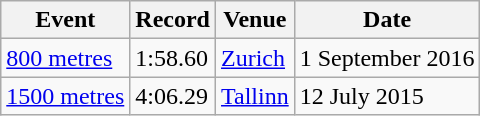<table class="wikitable">
<tr>
<th>Event</th>
<th>Record</th>
<th>Venue</th>
<th>Date</th>
</tr>
<tr>
<td><a href='#'>800 metres</a></td>
<td>1:58.60</td>
<td><a href='#'>Zurich</a></td>
<td>1 September 2016</td>
</tr>
<tr>
<td><a href='#'>1500 metres</a></td>
<td>4:06.29</td>
<td><a href='#'>Tallinn</a></td>
<td>12 July 2015</td>
</tr>
</table>
